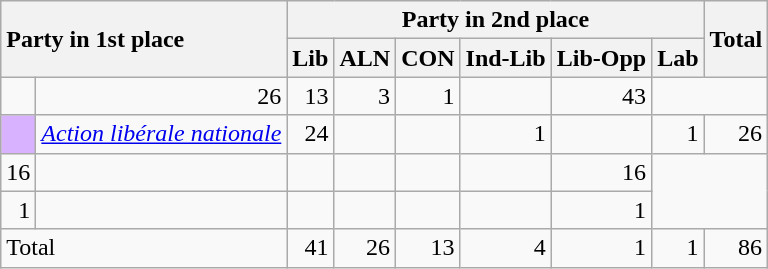<table class="wikitable" style="text-align:right;">
<tr>
<th rowspan="2" colspan="2" style="text-align:left;">Party in 1st place</th>
<th colspan="6">Party in 2nd place</th>
<th rowspan="2">Total</th>
</tr>
<tr>
<th>Lib</th>
<th>ALN</th>
<th>CON</th>
<th>Ind-Lib</th>
<th>Lib-Opp</th>
<th>Lab</th>
</tr>
<tr>
<td></td>
<td>26</td>
<td>13</td>
<td>3</td>
<td>1</td>
<td></td>
<td>43</td>
</tr>
<tr>
<td style="background-color:#D9B2FF;"></td>
<td style="text-align:left;"><em><a href='#'>Action libérale nationale</a></em></td>
<td>24</td>
<td></td>
<td></td>
<td>1</td>
<td></td>
<td>1</td>
<td>26</td>
</tr>
<tr>
<td>16</td>
<td></td>
<td></td>
<td></td>
<td></td>
<td></td>
<td>16</td>
</tr>
<tr>
<td>1</td>
<td></td>
<td></td>
<td></td>
<td></td>
<td></td>
<td>1</td>
</tr>
<tr>
<td colspan="2" style="text-align:left;">Total</td>
<td>41</td>
<td>26</td>
<td>13</td>
<td>4</td>
<td>1</td>
<td>1</td>
<td>86</td>
</tr>
</table>
